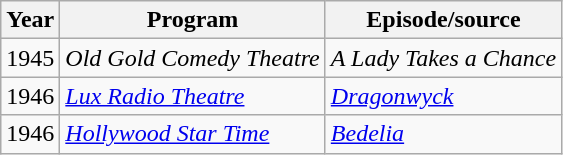<table class="wikitable">
<tr>
<th>Year</th>
<th>Program</th>
<th>Episode/source</th>
</tr>
<tr>
<td>1945</td>
<td><em>Old Gold Comedy Theatre</em></td>
<td><em>A Lady Takes a Chance</em></td>
</tr>
<tr>
<td>1946</td>
<td><em><a href='#'>Lux Radio Theatre</a></em></td>
<td><em><a href='#'>Dragonwyck</a></em></td>
</tr>
<tr>
<td>1946</td>
<td><em><a href='#'>Hollywood Star Time</a></em></td>
<td><em><a href='#'>Bedelia</a></em></td>
</tr>
</table>
